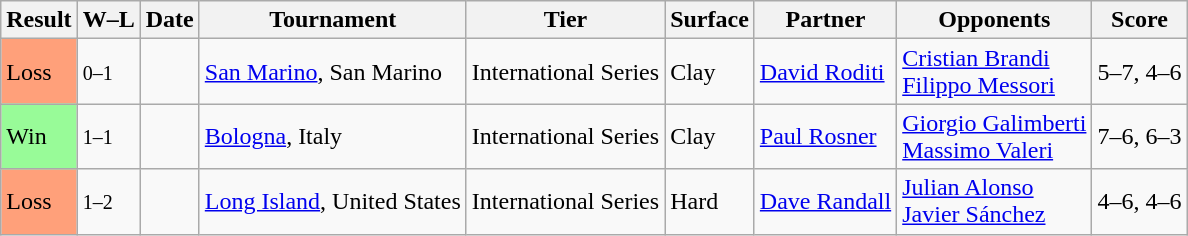<table class="sortable wikitable">
<tr>
<th>Result</th>
<th class="unsortable">W–L</th>
<th>Date</th>
<th>Tournament</th>
<th>Tier</th>
<th>Surface</th>
<th>Partner</th>
<th>Opponents</th>
<th class="unsortable">Score</th>
</tr>
<tr>
<td style="background:#ffa07a;">Loss</td>
<td><small>0–1</small></td>
<td><a href='#'></a></td>
<td><a href='#'>San Marino</a>, San Marino</td>
<td>International Series</td>
<td>Clay</td>
<td> <a href='#'>David Roditi</a></td>
<td> <a href='#'>Cristian Brandi</a> <br>  <a href='#'>Filippo Messori</a></td>
<td>5–7, 4–6</td>
</tr>
<tr>
<td style="background:#98fb98;">Win</td>
<td><small>1–1</small></td>
<td><a href='#'></a></td>
<td><a href='#'>Bologna</a>, Italy</td>
<td>International Series</td>
<td>Clay</td>
<td> <a href='#'>Paul Rosner</a></td>
<td> <a href='#'>Giorgio Galimberti</a> <br>  <a href='#'>Massimo Valeri</a></td>
<td>7–6, 6–3</td>
</tr>
<tr>
<td style="background:#ffa07a;">Loss</td>
<td><small>1–2</small></td>
<td><a href='#'></a></td>
<td><a href='#'>Long Island</a>, United States</td>
<td>International Series</td>
<td>Hard</td>
<td> <a href='#'>Dave Randall</a></td>
<td> <a href='#'>Julian Alonso</a> <br>  <a href='#'>Javier Sánchez</a></td>
<td>4–6, 4–6</td>
</tr>
</table>
